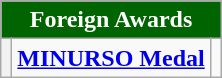<table class="wikitable">
<tr>
<th colspan="3" style="background:#006400; color:#FFFFFF; text-align:center">Foreign Awards</th>
</tr>
<tr>
<th></th>
<td><strong><a href='#'>MINURSO Medal</a></strong></td>
<td></td>
</tr>
</table>
